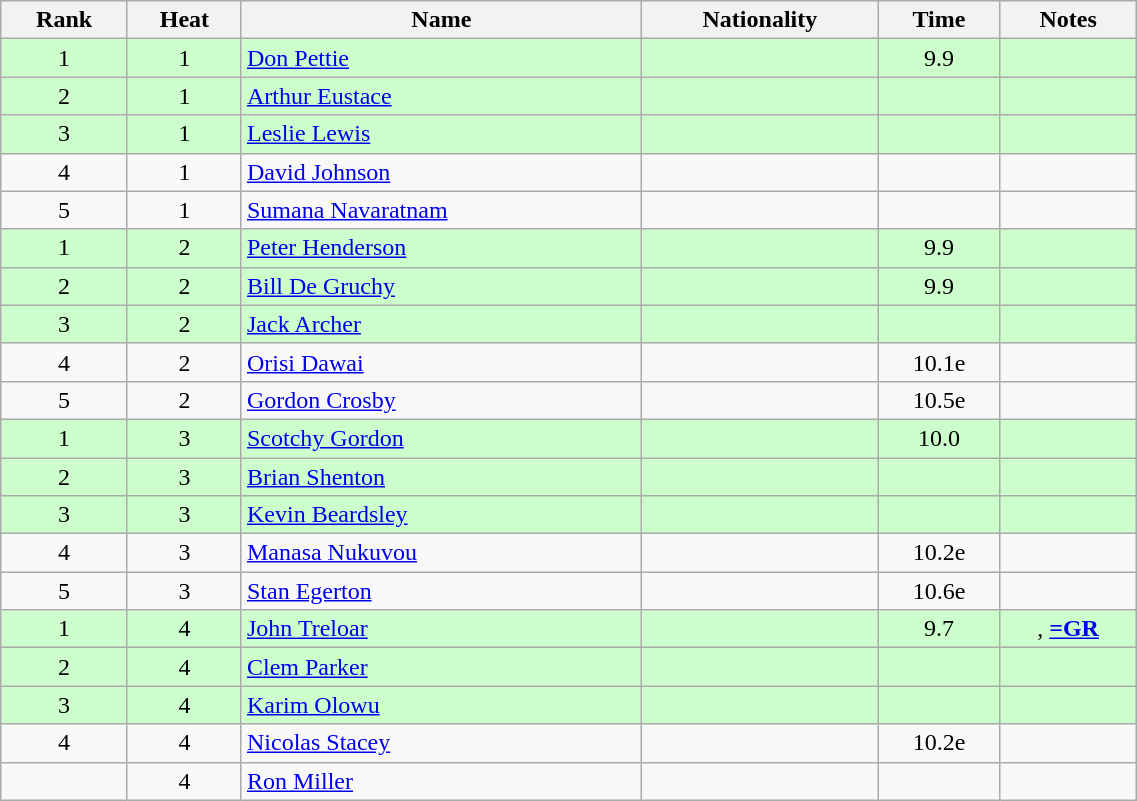<table class="wikitable sortable" style="text-align:center;width: 60%">
<tr>
<th>Rank</th>
<th>Heat</th>
<th>Name</th>
<th>Nationality</th>
<th>Time</th>
<th>Notes</th>
</tr>
<tr bgcolor=ccffcc>
<td>1</td>
<td>1</td>
<td align=left><a href='#'>Don Pettie</a></td>
<td align=left></td>
<td>9.9</td>
<td></td>
</tr>
<tr bgcolor=ccffcc>
<td>2</td>
<td>1</td>
<td align=left><a href='#'>Arthur Eustace</a></td>
<td align=left></td>
<td></td>
<td></td>
</tr>
<tr bgcolor=ccffcc>
<td>3</td>
<td>1</td>
<td align=left><a href='#'>Leslie Lewis</a></td>
<td align=left></td>
<td></td>
<td></td>
</tr>
<tr>
<td>4</td>
<td>1</td>
<td align=left><a href='#'>David Johnson</a></td>
<td align=left></td>
<td></td>
<td></td>
</tr>
<tr>
<td>5</td>
<td>1</td>
<td align=left><a href='#'>Sumana Navaratnam</a></td>
<td align=left></td>
<td></td>
<td></td>
</tr>
<tr bgcolor=ccffcc>
<td>1</td>
<td>2</td>
<td align=left><a href='#'>Peter Henderson</a></td>
<td align=left></td>
<td>9.9</td>
<td></td>
</tr>
<tr bgcolor=ccffcc>
<td>2</td>
<td>2</td>
<td align=left><a href='#'>Bill De Gruchy</a></td>
<td align=left></td>
<td>9.9</td>
<td></td>
</tr>
<tr bgcolor=ccffcc>
<td>3</td>
<td>2</td>
<td align=left><a href='#'>Jack Archer</a></td>
<td align=left></td>
<td></td>
<td></td>
</tr>
<tr>
<td>4</td>
<td>2</td>
<td align=left><a href='#'>Orisi Dawai</a></td>
<td align=left></td>
<td>10.1e</td>
<td></td>
</tr>
<tr>
<td>5</td>
<td>2</td>
<td align=left><a href='#'>Gordon Crosby</a></td>
<td align=left></td>
<td>10.5e</td>
<td></td>
</tr>
<tr bgcolor=ccffcc>
<td>1</td>
<td>3</td>
<td align=left><a href='#'>Scotchy Gordon</a></td>
<td align=left></td>
<td>10.0</td>
<td></td>
</tr>
<tr bgcolor=ccffcc>
<td>2</td>
<td>3</td>
<td align=left><a href='#'>Brian Shenton</a></td>
<td align=left></td>
<td></td>
<td></td>
</tr>
<tr bgcolor=ccffcc>
<td>3</td>
<td>3</td>
<td align=left><a href='#'>Kevin Beardsley</a></td>
<td align=left></td>
<td></td>
<td></td>
</tr>
<tr>
<td>4</td>
<td>3</td>
<td align=left><a href='#'>Manasa Nukuvou</a></td>
<td align=left></td>
<td>10.2e</td>
<td></td>
</tr>
<tr>
<td>5</td>
<td>3</td>
<td align=left><a href='#'>Stan Egerton</a></td>
<td align=left></td>
<td>10.6e</td>
<td></td>
</tr>
<tr bgcolor=ccffcc>
<td>1</td>
<td>4</td>
<td align=left><a href='#'>John Treloar</a></td>
<td align=left></td>
<td>9.7</td>
<td>, <strong><a href='#'>=GR</a></strong></td>
</tr>
<tr bgcolor=ccffcc>
<td>2</td>
<td>4</td>
<td align=left><a href='#'>Clem Parker</a></td>
<td align=left></td>
<td></td>
<td></td>
</tr>
<tr bgcolor=ccffcc>
<td>3</td>
<td>4</td>
<td align=left><a href='#'>Karim Olowu</a></td>
<td align=left></td>
<td></td>
<td></td>
</tr>
<tr>
<td>4</td>
<td>4</td>
<td align=left><a href='#'>Nicolas Stacey</a></td>
<td align=left></td>
<td>10.2e</td>
<td></td>
</tr>
<tr>
<td></td>
<td>4</td>
<td align=left><a href='#'>Ron Miller</a></td>
<td align=left></td>
<td></td>
<td></td>
</tr>
</table>
